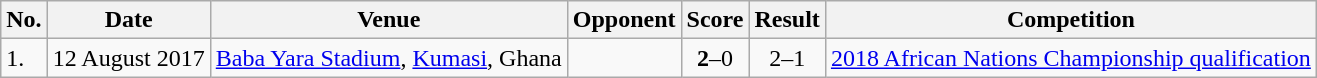<table class="wikitable" style="font-size:100%;">
<tr>
<th>No.</th>
<th>Date</th>
<th>Venue</th>
<th>Opponent</th>
<th>Score</th>
<th>Result</th>
<th>Competition</th>
</tr>
<tr>
<td>1.</td>
<td>12 August 2017</td>
<td><a href='#'>Baba Yara Stadium</a>, <a href='#'>Kumasi</a>, Ghana</td>
<td></td>
<td align=center><strong>2</strong>–0</td>
<td align=center>2–1</td>
<td><a href='#'>2018 African Nations Championship qualification</a></td>
</tr>
</table>
